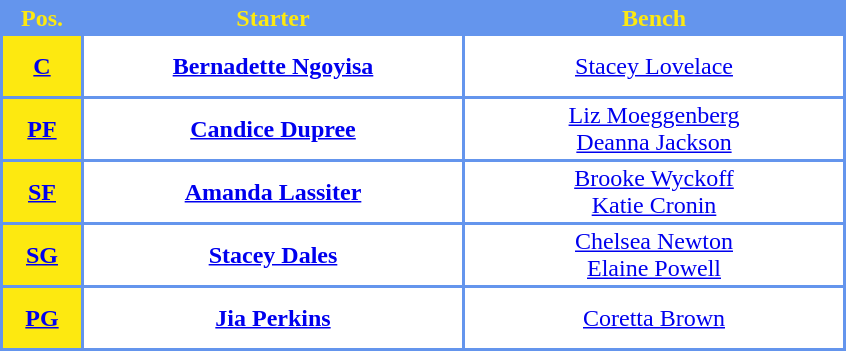<table style="text-align: center; background:#6495ED; color:#FDE910">
<tr>
<th width="50">Pos.</th>
<th width="250">Starter</th>
<th width="250">Bench</th>
</tr>
<tr style="height:40px; background:white; color:#FFCC00">
<th style="background:#FDE910"><a href='#'><span>C</span></a></th>
<td><strong><a href='#'>Bernadette Ngoyisa</a></strong></td>
<td><a href='#'>Stacey Lovelace</a></td>
</tr>
<tr style="height:40px; background:white; color:#FFCC00">
<th style="background:#FDE910"><a href='#'><span>PF</span></a></th>
<td><strong><a href='#'>Candice Dupree</a></strong></td>
<td><a href='#'>Liz Moeggenberg</a><br><a href='#'>Deanna Jackson</a></td>
</tr>
<tr style="height:40px; background:white; color:#FFCC00">
<th style="background:#FDE910"><a href='#'><span>SF</span></a></th>
<td><strong><a href='#'>Amanda Lassiter</a></strong></td>
<td><a href='#'>Brooke Wyckoff</a><br><a href='#'>Katie Cronin</a></td>
</tr>
<tr style="height:40px; background:white; color:#092C57">
<th style="background:#FDE910"><a href='#'><span>SG</span></a></th>
<td><strong><a href='#'>Stacey Dales</a></strong></td>
<td><a href='#'>Chelsea Newton</a><br><a href='#'>Elaine Powell</a></td>
</tr>
<tr style="height:40px; background:white; color:#FFCC00">
<th style="background:#FDE910"><a href='#'><span>PG</span></a></th>
<td><strong><a href='#'>Jia Perkins</a></strong></td>
<td><a href='#'>Coretta Brown</a></td>
</tr>
</table>
